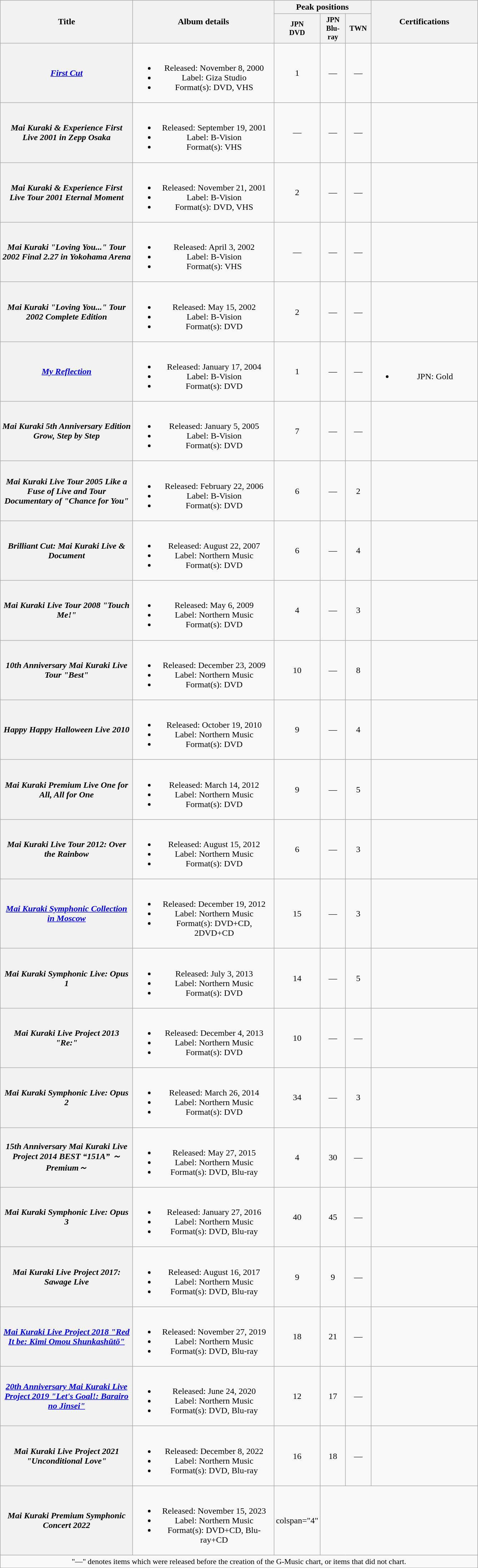<table class="wikitable plainrowheaders" style="text-align:center;">
<tr>
<th style="width:15em;" rowspan="2">Title</th>
<th style="width:16em;" rowspan="2">Album details</th>
<th colspan="3">Peak positions</th>
<th style="width:12em;" rowspan="2">Certifications</th>
</tr>
<tr>
<th style="width:3em;font-size:85%;">JPN<br>DVD</th>
<th style="width:3em;font-size:85%;">JPN<br>Blu-ray</th>
<th style="width:3em;font-size:85%;">TWN<br></th>
</tr>
<tr>
<th scope="row"><em><a href='#'>First Cut</a></em></th>
<td><br><ul><li>Released: November 8, 2000</li><li>Label: Giza Studio</li><li>Format(s): DVD, VHS</li></ul></td>
<td>1</td>
<td>—</td>
<td>—</td>
<td></td>
</tr>
<tr>
<th scope="row"><em>Mai Kuraki & Experience First Live 2001 in Zepp Osaka</em></th>
<td><br><ul><li>Released: September 19, 2001</li><li>Label: B-Vision</li><li>Format(s): VHS</li></ul></td>
<td>—</td>
<td>—</td>
<td>—</td>
<td></td>
</tr>
<tr>
<th scope="row"><em>Mai Kuraki & Experience First Live Tour 2001 Eternal Moment</em></th>
<td><br><ul><li>Released: November 21, 2001</li><li>Label: B-Vision</li><li>Format(s): DVD, VHS</li></ul></td>
<td>2</td>
<td>—</td>
<td>—</td>
<td></td>
</tr>
<tr>
<th scope="row"><em>Mai Kuraki "Loving You..." Tour 2002 Final 2.27 in Yokohama Arena</em></th>
<td><br><ul><li>Released: April 3, 2002</li><li>Label: B-Vision</li><li>Format(s): VHS</li></ul></td>
<td>—</td>
<td>—</td>
<td>—</td>
<td></td>
</tr>
<tr>
<th scope="row"><em>Mai Kuraki "Loving You..." Tour 2002 Complete Edition</em></th>
<td><br><ul><li>Released: May 15, 2002</li><li>Label: B-Vision</li><li>Format(s): DVD</li></ul></td>
<td>2</td>
<td>—</td>
<td>—</td>
<td></td>
</tr>
<tr>
<th scope="row"><em><a href='#'>My Reflection</a></em></th>
<td><br><ul><li>Released: January 17, 2004</li><li>Label: B-Vision</li><li>Format(s): DVD</li></ul></td>
<td>1</td>
<td>—</td>
<td>—</td>
<td><br><ul><li>JPN: Gold</li></ul></td>
</tr>
<tr>
<th scope="row"><em>Mai Kuraki 5th Anniversary Edition Grow, Step by Step</em></th>
<td><br><ul><li>Released: January 5, 2005</li><li>Label: B-Vision</li><li>Format(s): DVD</li></ul></td>
<td>7</td>
<td>—</td>
<td>—</td>
<td></td>
</tr>
<tr>
<th scope="row"><em>Mai Kuraki Live Tour 2005 Like a Fuse of Live and Tour Documentary of "Chance for You"</em></th>
<td><br><ul><li>Released: February 22, 2006</li><li>Label: B-Vision</li><li>Format(s): DVD</li></ul></td>
<td>6</td>
<td>—</td>
<td>2</td>
<td></td>
</tr>
<tr>
<th scope="row"><em>Brilliant Cut: Mai Kuraki Live & Document</em></th>
<td><br><ul><li>Released: August 22, 2007</li><li>Label: Northern Music</li><li>Format(s): DVD</li></ul></td>
<td>6</td>
<td>—</td>
<td>4</td>
<td></td>
</tr>
<tr>
<th scope="row"><em>Mai Kuraki Live Tour 2008 "Touch Me!"</em></th>
<td><br><ul><li>Released: May 6, 2009</li><li>Label: Northern Music</li><li>Format(s): DVD</li></ul></td>
<td>4</td>
<td>—</td>
<td>3</td>
<td></td>
</tr>
<tr>
<th scope="row"><em>10th Anniversary Mai Kuraki Live Tour "Best"</em></th>
<td><br><ul><li>Released:  December 23, 2009</li><li>Label: Northern Music</li><li>Format(s): DVD</li></ul></td>
<td>10</td>
<td>—</td>
<td>8</td>
<td></td>
</tr>
<tr>
<th scope="row"><em>Happy Happy Halloween Live 2010</em></th>
<td><br><ul><li>Released: October 19, 2010</li><li>Label: Northern Music</li><li>Format(s): DVD</li></ul></td>
<td>9</td>
<td>—</td>
<td>4</td>
<td></td>
</tr>
<tr>
<th scope="row"><em>Mai Kuraki Premium Live One for All, All for One</em></th>
<td><br><ul><li>Released: March 14, 2012</li><li>Label: Northern Music</li><li>Format(s): DVD</li></ul></td>
<td>9</td>
<td>—</td>
<td>5</td>
<td></td>
</tr>
<tr>
<th scope="row"><em>Mai Kuraki Live Tour 2012: Over the Rainbow</em></th>
<td><br><ul><li>Released: August 15, 2012</li><li>Label: Northern Music</li><li>Format(s): DVD</li></ul></td>
<td>6</td>
<td>—</td>
<td>3</td>
<td></td>
</tr>
<tr>
<th scope="row"><em><a href='#'>Mai Kuraki Symphonic Collection in Moscow</a></em></th>
<td><br><ul><li>Released: December 19, 2012</li><li>Label: Northern Music</li><li>Format(s): DVD+CD, 2DVD+CD</li></ul></td>
<td>15</td>
<td>—</td>
<td>3</td>
<td></td>
</tr>
<tr>
<th scope="row"><em>Mai Kuraki Symphonic Live: Opus 1</em></th>
<td><br><ul><li>Released: July 3, 2013</li><li>Label: Northern Music</li><li>Format(s): DVD</li></ul></td>
<td>14</td>
<td>—</td>
<td>5</td>
<td></td>
</tr>
<tr>
<th scope="row"><em>Mai Kuraki Live Project 2013 "Re:"</em></th>
<td><br><ul><li>Released: December 4, 2013</li><li>Label: Northern Music</li><li>Format(s): DVD</li></ul></td>
<td>10</td>
<td>—</td>
<td>—</td>
<td></td>
</tr>
<tr>
<th scope="row"><em>Mai Kuraki Symphonic Live: Opus 2</em></th>
<td><br><ul><li>Released: March 26, 2014</li><li>Label: Northern Music</li><li>Format(s): DVD</li></ul></td>
<td>34</td>
<td>—</td>
<td>3</td>
<td></td>
</tr>
<tr>
<th scope="row"><em>15th Anniversary Mai Kuraki Live Project 2014 BEST “151A” ～Premium～</em></th>
<td><br><ul><li>Released: May 27, 2015</li><li>Label: Northern Music</li><li>Format(s): DVD, Blu-ray</li></ul></td>
<td>4</td>
<td>30</td>
<td>—</td>
<td></td>
</tr>
<tr>
<th scope="row"><em>Mai Kuraki Symphonic Live: Opus 3</em></th>
<td><br><ul><li>Released: January 27, 2016</li><li>Label: Northern Music</li><li>Format(s): DVD, Blu-ray</li></ul></td>
<td>40</td>
<td>45</td>
<td>—</td>
<td></td>
</tr>
<tr>
<th scope="row"><em>Mai Kuraki Live Project 2017: Sawage Live</em></th>
<td><br><ul><li>Released: August 16, 2017</li><li>Label: Northern Music</li><li>Format(s): DVD, Blu-ray</li></ul></td>
<td>9</td>
<td>9</td>
<td>—</td>
<td></td>
</tr>
<tr>
<th scope="row"><em><a href='#'>Mai Kuraki Live Project 2018 "Red It be: Kimi Omou Shunkashūtō"</a></em></th>
<td><br><ul><li>Released: November 27, 2019</li><li>Label: Northern Music</li><li>Format(s): DVD, Blu-ray</li></ul></td>
<td>18</td>
<td>21</td>
<td>—</td>
<td></td>
</tr>
<tr>
<th scope="row"><em><a href='#'>20th Anniversary Mai Kuraki Live Project 2019 "Let's Goal!: Barairo no Jinsei"</a></em></th>
<td><br><ul><li>Released: June 24, 2020</li><li>Label: Northern Music</li><li>Format(s): DVD, Blu-ray</li></ul></td>
<td>12</td>
<td>17</td>
<td>—</td>
<td></td>
</tr>
<tr>
<th scope="row"><em>Mai Kuraki Live Project 2021 "Unconditional Love"</em></th>
<td><br><ul><li>Released: December 8, 2022</li><li>Label: Northern Music</li><li>Format(s): DVD, Blu-ray</li></ul></td>
<td>16</td>
<td>18</td>
<td>—</td>
<td></td>
</tr>
<tr>
<th scope="row"><em>Mai Kuraki Premium Symphonic Concert 2022</em></th>
<td><br><ul><li>Released: November 15, 2023</li><li>Label: Northern Music</li><li>Format(s): DVD+CD, Blu-ray+CD</li></ul></td>
<td>colspan="4" </td>
</tr>
<tr>
<td colspan="8" align="center" style="font-size:90%;">"—" denotes items which were released before the creation of the G-Music chart, or items that did not chart.</td>
</tr>
</table>
